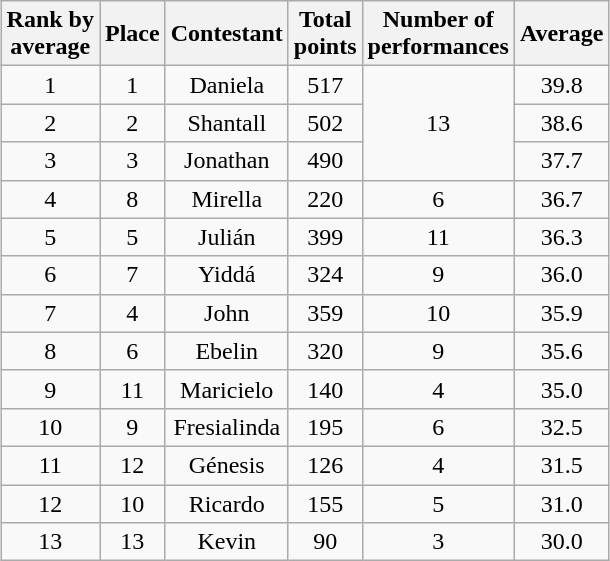<table class="wikitable sortable" style="margin:auto; text-align:center;">
<tr>
<th>Rank by<br>average</th>
<th>Place</th>
<th>Contestant</th>
<th>Total<br>points</th>
<th>Number of<br>performances</th>
<th>Average</th>
</tr>
<tr>
<td>1</td>
<td>1</td>
<td>Daniela</td>
<td>517</td>
<td rowspan="3">13</td>
<td>39.8</td>
</tr>
<tr>
<td>2</td>
<td>2</td>
<td>Shantall</td>
<td>502</td>
<td>38.6</td>
</tr>
<tr>
<td>3</td>
<td>3</td>
<td>Jonathan</td>
<td>490</td>
<td>37.7</td>
</tr>
<tr>
<td>4</td>
<td>8</td>
<td>Mirella</td>
<td>220</td>
<td>6</td>
<td>36.7</td>
</tr>
<tr>
<td>5</td>
<td>5</td>
<td>Julián</td>
<td>399</td>
<td>11</td>
<td>36.3</td>
</tr>
<tr>
<td>6</td>
<td>7</td>
<td>Yiddá</td>
<td>324</td>
<td>9</td>
<td>36.0</td>
</tr>
<tr>
<td>7</td>
<td>4</td>
<td>John</td>
<td>359</td>
<td>10</td>
<td>35.9</td>
</tr>
<tr>
<td>8</td>
<td>6</td>
<td>Ebelin</td>
<td>320</td>
<td>9</td>
<td>35.6</td>
</tr>
<tr>
<td>9</td>
<td>11</td>
<td>Maricielo</td>
<td>140</td>
<td>4</td>
<td>35.0</td>
</tr>
<tr>
<td>10</td>
<td>9</td>
<td>Fresialinda</td>
<td>195</td>
<td>6</td>
<td>32.5</td>
</tr>
<tr>
<td>11</td>
<td>12</td>
<td>Génesis</td>
<td>126</td>
<td>4</td>
<td>31.5</td>
</tr>
<tr>
<td>12</td>
<td>10</td>
<td>Ricardo</td>
<td>155</td>
<td>5</td>
<td>31.0</td>
</tr>
<tr>
<td>13</td>
<td>13</td>
<td>Kevin</td>
<td>90</td>
<td>3</td>
<td>30.0</td>
</tr>
</table>
